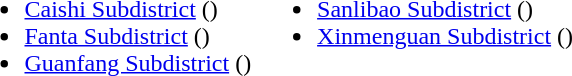<table>
<tr>
<td valign="top"><br><ul><li><a href='#'>Caishi Subdistrict</a> ()</li><li><a href='#'>Fanta Subdistrict</a> ()</li><li><a href='#'>Guanfang Subdistrict</a> ()</li></ul></td>
<td valign="top"><br><ul><li><a href='#'>Sanlibao Subdistrict</a> ()</li><li><a href='#'>Xinmenguan Subdistrict</a> ()</li></ul></td>
</tr>
</table>
